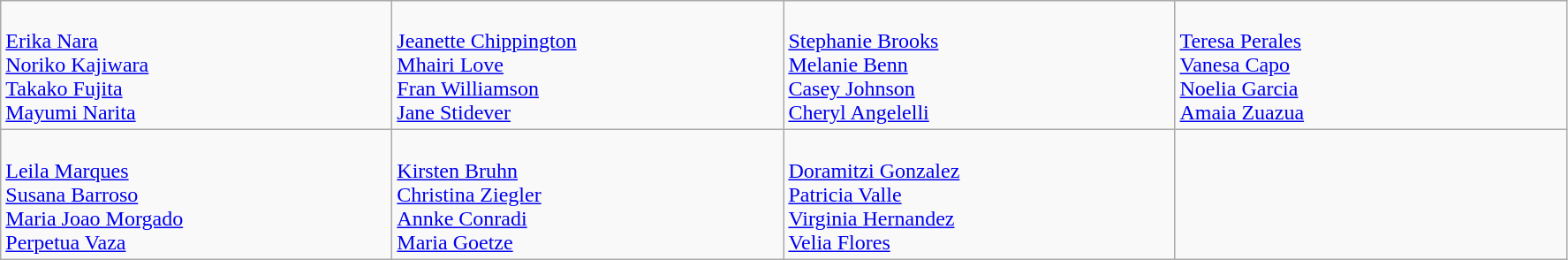<table class="wikitable">
<tr>
<td style="vertical-align:top; width:18em"><br><a href='#'>Erika Nara</a><br><a href='#'>Noriko Kajiwara</a><br><a href='#'>Takako Fujita</a><br><a href='#'>Mayumi Narita</a></td>
<td style="vertical-align:top; width:18em"><br><a href='#'>Jeanette Chippington</a><br><a href='#'>Mhairi Love</a><br><a href='#'>Fran Williamson</a><br><a href='#'>Jane Stidever</a></td>
<td style="vertical-align:top; width:18em"><br><a href='#'>Stephanie Brooks</a><br><a href='#'>Melanie Benn</a><br><a href='#'>Casey Johnson</a><br><a href='#'>Cheryl Angelelli</a></td>
<td style="vertical-align:top; width:18em"><br><a href='#'>Teresa Perales</a><br><a href='#'>Vanesa Capo</a><br><a href='#'>Noelia Garcia</a><br><a href='#'>Amaia Zuazua</a></td>
</tr>
<tr>
<td style="vertical-align:top; width:18em"><br><a href='#'>Leila Marques</a><br><a href='#'>Susana Barroso</a><br><a href='#'>Maria Joao Morgado</a><br><a href='#'>Perpetua Vaza</a></td>
<td style="vertical-align:top; width:18em"><br><a href='#'>Kirsten Bruhn</a><br><a href='#'>Christina Ziegler</a><br><a href='#'>Annke Conradi</a><br><a href='#'>Maria Goetze</a></td>
<td style="vertical-align:top; width:18em"><br><a href='#'>Doramitzi Gonzalez</a><br><a href='#'>Patricia Valle</a><br><a href='#'>Virginia Hernandez</a><br><a href='#'>Velia Flores</a></td>
</tr>
</table>
